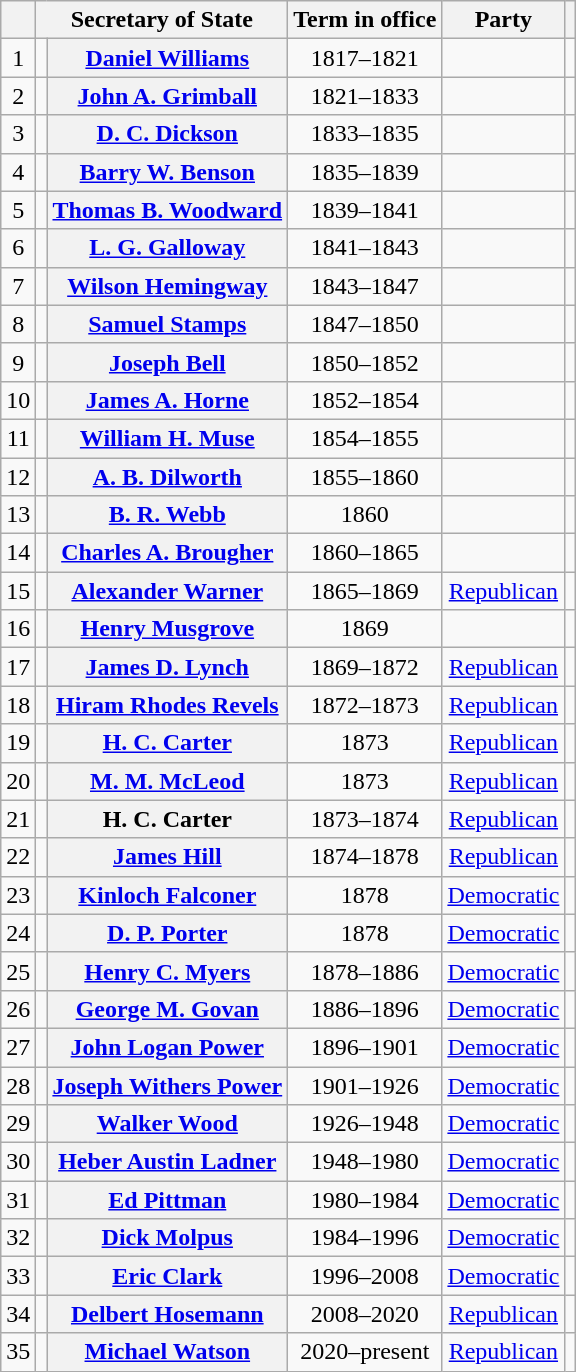<table class="wikitable sortable" style="text-align:center;">
<tr>
<th scope="col" data-sort-type="number"></th>
<th scope="col" colspan="2"><strong>Secretary of State</strong></th>
<th scope="col">Term in office</th>
<th scope="col">Party</th>
<th scope="col" class="unsortable"></th>
</tr>
<tr>
<td>1</td>
<td></td>
<th scope="row"><a href='#'>Daniel Williams</a></th>
<td>1817–1821</td>
<td></td>
<td></td>
</tr>
<tr>
<td>2</td>
<td></td>
<th scope="row"><a href='#'>John A. Grimball</a></th>
<td>1821–1833</td>
<td></td>
<td></td>
</tr>
<tr>
<td>3</td>
<td></td>
<th scope="row"><a href='#'>D. C. Dickson</a></th>
<td>1833–1835</td>
<td></td>
<td></td>
</tr>
<tr>
<td>4</td>
<td></td>
<th scope="row"><a href='#'>Barry W. Benson</a></th>
<td>1835–1839</td>
<td></td>
<td></td>
</tr>
<tr>
<td>5</td>
<td></td>
<th scope="row"><a href='#'>Thomas B. Woodward</a></th>
<td>1839–1841</td>
<td></td>
<td></td>
</tr>
<tr>
<td>6</td>
<td></td>
<th scope="row"><a href='#'>L. G. Galloway</a></th>
<td>1841–1843</td>
<td></td>
<td></td>
</tr>
<tr>
<td>7</td>
<td></td>
<th scope="row"><a href='#'>Wilson Hemingway</a></th>
<td>1843–1847</td>
<td></td>
<td></td>
</tr>
<tr>
<td>8</td>
<td></td>
<th scope="row"><a href='#'>Samuel Stamps</a></th>
<td>1847–1850</td>
<td></td>
<td></td>
</tr>
<tr>
<td>9</td>
<td></td>
<th scope="row"><a href='#'>Joseph Bell</a></th>
<td>1850–1852</td>
<td></td>
<td></td>
</tr>
<tr>
<td>10</td>
<td></td>
<th scope="row"><a href='#'>James A. Horne</a></th>
<td>1852–1854</td>
<td></td>
<td></td>
</tr>
<tr>
<td>11</td>
<td></td>
<th scope="row"><a href='#'>William H. Muse</a></th>
<td>1854–1855</td>
<td></td>
<td></td>
</tr>
<tr>
<td>12</td>
<td></td>
<th scope="row"><a href='#'>A. B. Dilworth</a></th>
<td>1855–1860</td>
<td></td>
<td></td>
</tr>
<tr>
<td>13</td>
<td></td>
<th scope="row"><a href='#'>B. R. Webb</a></th>
<td>1860</td>
<td></td>
<td></td>
</tr>
<tr>
<td>14</td>
<td></td>
<th scope="row"><a href='#'>Charles A. Brougher</a></th>
<td>1860–1865</td>
<td></td>
<td></td>
</tr>
<tr>
<td>15</td>
<td></td>
<th scope="row"><a href='#'>Alexander Warner</a></th>
<td>1865–1869</td>
<td><a href='#'>Republican</a></td>
<td></td>
</tr>
<tr>
<td>16</td>
<td></td>
<th scope="row"><a href='#'>Henry Musgrove</a></th>
<td>1869</td>
<td></td>
<td></td>
</tr>
<tr>
<td>17</td>
<td></td>
<th scope="row"><a href='#'>James D. Lynch</a></th>
<td>1869–1872</td>
<td><a href='#'>Republican</a></td>
<td></td>
</tr>
<tr>
<td>18</td>
<td></td>
<th scope="row"><a href='#'>Hiram Rhodes Revels</a></th>
<td>1872–1873</td>
<td><a href='#'>Republican</a></td>
<td></td>
</tr>
<tr>
<td>19</td>
<td></td>
<th scope="row"><a href='#'>H. C. Carter</a></th>
<td>1873</td>
<td><a href='#'>Republican</a></td>
<td></td>
</tr>
<tr>
<td>20</td>
<td></td>
<th scope="row"><a href='#'>M. M. McLeod</a></th>
<td>1873</td>
<td><a href='#'>Republican</a></td>
<td></td>
</tr>
<tr>
<td>21</td>
<td></td>
<th scope="row">H. C. Carter</th>
<td>1873–1874</td>
<td><a href='#'>Republican</a></td>
<td></td>
</tr>
<tr>
<td>22</td>
<td></td>
<th scope="row"><a href='#'>James Hill</a></th>
<td>1874–1878</td>
<td><a href='#'>Republican</a></td>
<td></td>
</tr>
<tr>
<td>23</td>
<td></td>
<th scope="row"><a href='#'>Kinloch Falconer</a></th>
<td>1878</td>
<td><a href='#'>Democratic</a></td>
<td></td>
</tr>
<tr>
<td>24</td>
<td></td>
<th scope="row"><a href='#'>D. P. Porter</a></th>
<td>1878</td>
<td><a href='#'>Democratic</a></td>
<td></td>
</tr>
<tr>
<td>25</td>
<td></td>
<th scope="row"><a href='#'>Henry C. Myers</a></th>
<td>1878–1886</td>
<td><a href='#'>Democratic</a></td>
<td></td>
</tr>
<tr>
<td>26</td>
<td></td>
<th scope="row"><a href='#'>George M. Govan</a></th>
<td>1886–1896</td>
<td><a href='#'>Democratic</a></td>
<td></td>
</tr>
<tr>
<td>27</td>
<td></td>
<th scope="row"><a href='#'>John Logan Power</a></th>
<td>1896–1901</td>
<td><a href='#'>Democratic</a></td>
<td></td>
</tr>
<tr>
<td>28</td>
<td></td>
<th scope="row"><a href='#'>Joseph Withers Power</a></th>
<td>1901–1926</td>
<td><a href='#'>Democratic</a></td>
<td></td>
</tr>
<tr>
<td>29</td>
<td></td>
<th scope="row"><a href='#'>Walker Wood</a></th>
<td>1926–1948</td>
<td><a href='#'>Democratic</a></td>
<td></td>
</tr>
<tr>
<td>30</td>
<td></td>
<th scope="row"><a href='#'>Heber Austin Ladner</a></th>
<td>1948–1980</td>
<td><a href='#'>Democratic</a></td>
<td></td>
</tr>
<tr>
<td>31</td>
<td></td>
<th scope="row"><a href='#'>Ed Pittman</a></th>
<td>1980–1984</td>
<td><a href='#'>Democratic</a></td>
<td></td>
</tr>
<tr>
<td>32</td>
<td></td>
<th scope="row"><a href='#'>Dick Molpus</a></th>
<td>1984–1996</td>
<td><a href='#'>Democratic</a></td>
<td></td>
</tr>
<tr>
<td>33</td>
<td></td>
<th scope="row"><a href='#'>Eric Clark</a></th>
<td>1996–2008</td>
<td><a href='#'>Democratic</a></td>
<td></td>
</tr>
<tr>
<td>34</td>
<td></td>
<th scope="row"><a href='#'>Delbert Hosemann</a></th>
<td>2008–2020</td>
<td><a href='#'>Republican</a></td>
<td></td>
</tr>
<tr>
<td>35</td>
<td></td>
<th scope="row"><a href='#'>Michael Watson</a></th>
<td>2020–present</td>
<td><a href='#'>Republican</a></td>
<td></td>
</tr>
</table>
